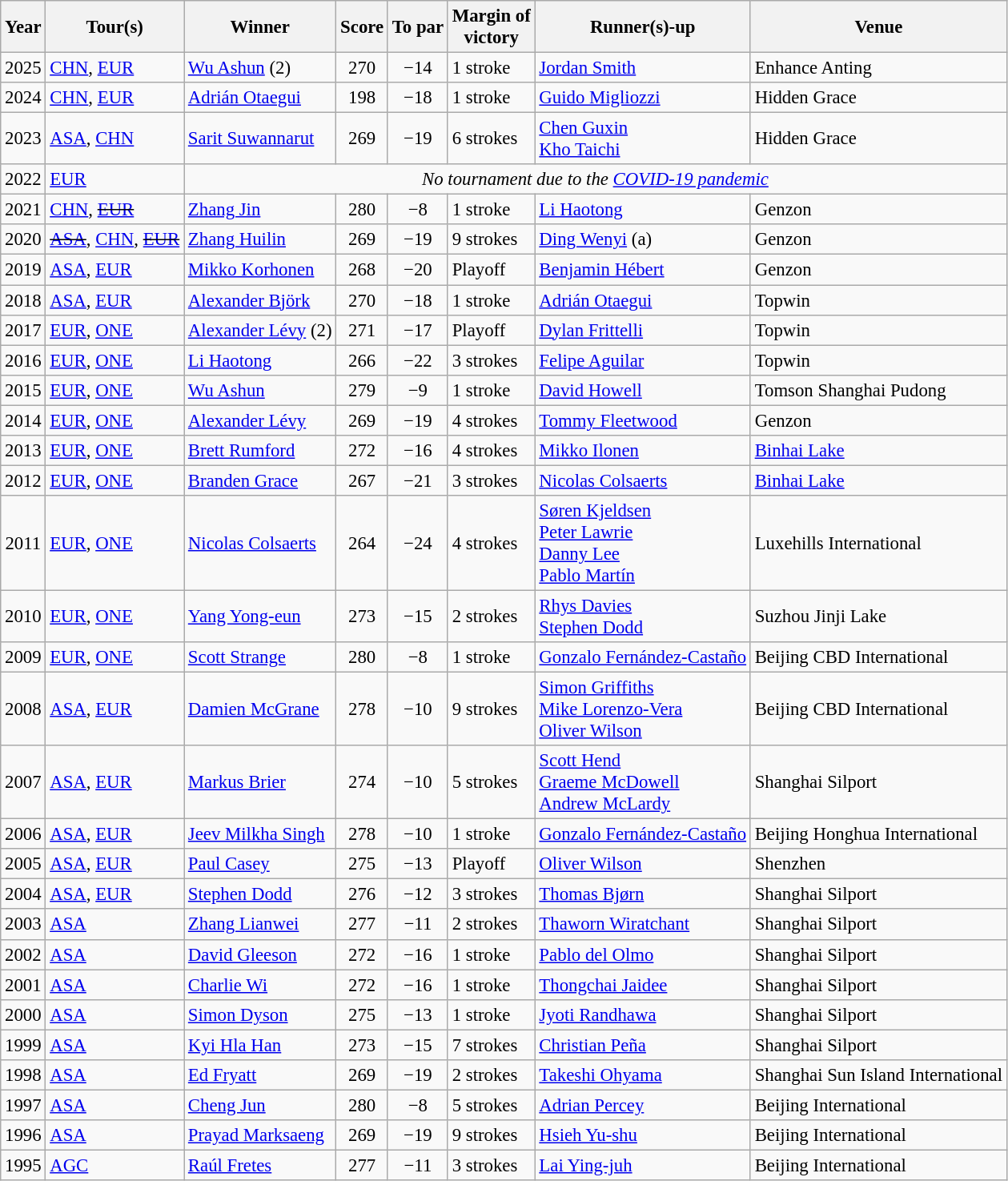<table class=wikitable style="font-size: 95%;">
<tr>
<th>Year</th>
<th>Tour(s)</th>
<th>Winner</th>
<th>Score</th>
<th>To par</th>
<th>Margin of<br>victory</th>
<th>Runner(s)-up</th>
<th>Venue</th>
</tr>
<tr>
<td align=center>2025</td>
<td><a href='#'>CHN</a>, <a href='#'>EUR</a></td>
<td> <a href='#'>Wu Ashun</a> (2)</td>
<td align=center>270</td>
<td align=center>−14</td>
<td>1 stroke</td>
<td> <a href='#'>Jordan Smith</a></td>
<td>Enhance Anting</td>
</tr>
<tr>
<td align=center>2024</td>
<td><a href='#'>CHN</a>, <a href='#'>EUR</a></td>
<td> <a href='#'>Adrián Otaegui</a></td>
<td align=center>198</td>
<td align=center>−18</td>
<td>1 stroke</td>
<td> <a href='#'>Guido Migliozzi</a></td>
<td>Hidden Grace</td>
</tr>
<tr>
<td align=center>2023</td>
<td><a href='#'>ASA</a>, <a href='#'>CHN</a></td>
<td> <a href='#'>Sarit Suwannarut</a></td>
<td align=center>269</td>
<td align=center>−19</td>
<td>6 strokes</td>
<td> <a href='#'>Chen Guxin</a><br> <a href='#'>Kho Taichi</a></td>
<td>Hidden Grace</td>
</tr>
<tr>
<td align=center>2022</td>
<td><a href='#'>EUR</a></td>
<td colspan=6 align=center><em>No tournament due to the <a href='#'>COVID-19 pandemic</a></em></td>
</tr>
<tr>
<td align=center>2021</td>
<td><a href='#'>CHN</a>, <s><a href='#'>EUR</a></s></td>
<td> <a href='#'>Zhang Jin</a></td>
<td align=center>280</td>
<td align=center>−8</td>
<td>1 stroke</td>
<td> <a href='#'>Li Haotong</a></td>
<td>Genzon</td>
</tr>
<tr>
<td align=center>2020</td>
<td><s><a href='#'>ASA</a></s>, <a href='#'>CHN</a>, <s><a href='#'>EUR</a></s></td>
<td> <a href='#'>Zhang Huilin</a></td>
<td align=center>269</td>
<td align=center>−19</td>
<td>9 strokes</td>
<td> <a href='#'>Ding Wenyi</a> (a)</td>
<td>Genzon</td>
</tr>
<tr>
<td align=center>2019</td>
<td><a href='#'>ASA</a>, <a href='#'>EUR</a></td>
<td> <a href='#'>Mikko Korhonen</a></td>
<td align="center">268</td>
<td align=center>−20</td>
<td>Playoff</td>
<td> <a href='#'>Benjamin Hébert</a></td>
<td>Genzon</td>
</tr>
<tr>
<td align=center>2018</td>
<td><a href='#'>ASA</a>, <a href='#'>EUR</a></td>
<td> <a href='#'>Alexander Björk</a></td>
<td align="center">270</td>
<td align=center>−18</td>
<td>1 stroke</td>
<td> <a href='#'>Adrián Otaegui</a></td>
<td>Topwin</td>
</tr>
<tr>
<td align=center>2017</td>
<td><a href='#'>EUR</a>, <a href='#'>ONE</a></td>
<td> <a href='#'>Alexander Lévy</a> (2)</td>
<td align="center">271</td>
<td align=center>−17</td>
<td>Playoff</td>
<td> <a href='#'>Dylan Frittelli</a></td>
<td>Topwin</td>
</tr>
<tr>
<td align=center>2016</td>
<td><a href='#'>EUR</a>, <a href='#'>ONE</a></td>
<td> <a href='#'>Li Haotong</a></td>
<td align="center">266</td>
<td align=center>−22</td>
<td>3 strokes</td>
<td> <a href='#'>Felipe Aguilar</a></td>
<td>Topwin</td>
</tr>
<tr>
<td align=center>2015</td>
<td><a href='#'>EUR</a>, <a href='#'>ONE</a></td>
<td> <a href='#'>Wu Ashun</a></td>
<td align="center">279</td>
<td align=center>−9</td>
<td>1 stroke</td>
<td> <a href='#'>David Howell</a></td>
<td>Tomson Shanghai Pudong</td>
</tr>
<tr>
<td align=center>2014</td>
<td><a href='#'>EUR</a>, <a href='#'>ONE</a></td>
<td> <a href='#'>Alexander Lévy</a></td>
<td align="center">269</td>
<td align=center>−19</td>
<td>4 strokes</td>
<td> <a href='#'>Tommy Fleetwood</a></td>
<td>Genzon</td>
</tr>
<tr>
<td align=center>2013</td>
<td><a href='#'>EUR</a>, <a href='#'>ONE</a></td>
<td> <a href='#'>Brett Rumford</a></td>
<td align="center">272</td>
<td align=center>−16</td>
<td>4 strokes</td>
<td> <a href='#'>Mikko Ilonen</a></td>
<td><a href='#'>Binhai Lake</a></td>
</tr>
<tr>
<td align=center>2012</td>
<td><a href='#'>EUR</a>, <a href='#'>ONE</a></td>
<td> <a href='#'>Branden Grace</a></td>
<td align="center">267</td>
<td align=center>−21</td>
<td>3 strokes</td>
<td> <a href='#'>Nicolas Colsaerts</a></td>
<td><a href='#'>Binhai Lake</a></td>
</tr>
<tr>
<td align=center>2011</td>
<td><a href='#'>EUR</a>, <a href='#'>ONE</a></td>
<td> <a href='#'>Nicolas Colsaerts</a></td>
<td align="center">264</td>
<td align=center>−24</td>
<td>4 strokes</td>
<td> <a href='#'>Søren Kjeldsen</a><br> <a href='#'>Peter Lawrie</a><br> <a href='#'>Danny Lee</a><br> <a href='#'>Pablo Martín</a></td>
<td>Luxehills International</td>
</tr>
<tr>
<td align=center>2010</td>
<td><a href='#'>EUR</a>, <a href='#'>ONE</a></td>
<td> <a href='#'>Yang Yong-eun</a></td>
<td align="center">273</td>
<td align=center>−15</td>
<td>2 strokes</td>
<td> <a href='#'>Rhys Davies</a><br> <a href='#'>Stephen Dodd</a></td>
<td>Suzhou Jinji Lake</td>
</tr>
<tr>
<td align=center>2009</td>
<td><a href='#'>EUR</a>, <a href='#'>ONE</a></td>
<td> <a href='#'>Scott Strange</a></td>
<td align="center">280</td>
<td align=center>−8</td>
<td>1 stroke</td>
<td> <a href='#'>Gonzalo Fernández-Castaño</a></td>
<td>Beijing CBD International</td>
</tr>
<tr>
<td align=center>2008</td>
<td><a href='#'>ASA</a>, <a href='#'>EUR</a></td>
<td> <a href='#'>Damien McGrane</a></td>
<td align="center">278</td>
<td align=center>−10</td>
<td>9 strokes</td>
<td> <a href='#'>Simon Griffiths</a><br> <a href='#'>Mike Lorenzo-Vera</a><br> <a href='#'>Oliver Wilson</a></td>
<td>Beijing CBD International</td>
</tr>
<tr>
<td align=center>2007</td>
<td><a href='#'>ASA</a>, <a href='#'>EUR</a></td>
<td> <a href='#'>Markus Brier</a></td>
<td align="center">274</td>
<td align=center>−10</td>
<td>5 strokes</td>
<td> <a href='#'>Scott Hend</a><br> <a href='#'>Graeme McDowell</a><br> <a href='#'>Andrew McLardy</a></td>
<td>Shanghai Silport</td>
</tr>
<tr>
<td align=center>2006</td>
<td><a href='#'>ASA</a>, <a href='#'>EUR</a></td>
<td> <a href='#'>Jeev Milkha Singh</a></td>
<td align="center">278</td>
<td align=center>−10</td>
<td>1 stroke</td>
<td> <a href='#'>Gonzalo Fernández-Castaño</a></td>
<td>Beijing Honghua International</td>
</tr>
<tr>
<td align=center>2005</td>
<td><a href='#'>ASA</a>, <a href='#'>EUR</a></td>
<td> <a href='#'>Paul Casey</a></td>
<td align="center">275</td>
<td align=center>−13</td>
<td>Playoff</td>
<td> <a href='#'>Oliver Wilson</a></td>
<td>Shenzhen</td>
</tr>
<tr>
<td align=center>2004</td>
<td><a href='#'>ASA</a>, <a href='#'>EUR</a></td>
<td> <a href='#'>Stephen Dodd</a></td>
<td align="center">276</td>
<td align=center>−12</td>
<td>3 strokes</td>
<td> <a href='#'>Thomas Bjørn</a></td>
<td>Shanghai Silport</td>
</tr>
<tr>
<td align=center>2003</td>
<td><a href='#'>ASA</a></td>
<td> <a href='#'>Zhang Lianwei</a></td>
<td align="center">277</td>
<td align=center>−11</td>
<td>2 strokes</td>
<td> <a href='#'>Thaworn Wiratchant</a></td>
<td>Shanghai Silport</td>
</tr>
<tr>
<td align=center>2002</td>
<td><a href='#'>ASA</a></td>
<td> <a href='#'>David Gleeson</a></td>
<td align="center">272</td>
<td align=center>−16</td>
<td>1 stroke</td>
<td> <a href='#'>Pablo del Olmo</a></td>
<td>Shanghai Silport</td>
</tr>
<tr>
<td align=center>2001</td>
<td><a href='#'>ASA</a></td>
<td> <a href='#'>Charlie Wi</a></td>
<td align="center">272</td>
<td align=center>−16</td>
<td>1 stroke</td>
<td> <a href='#'>Thongchai Jaidee</a></td>
<td>Shanghai Silport</td>
</tr>
<tr>
<td align=center>2000</td>
<td><a href='#'>ASA</a></td>
<td> <a href='#'>Simon Dyson</a></td>
<td align="center">275</td>
<td align=center>−13</td>
<td>1 stroke</td>
<td> <a href='#'>Jyoti Randhawa</a></td>
<td>Shanghai Silport</td>
</tr>
<tr>
<td align=center>1999</td>
<td><a href='#'>ASA</a></td>
<td> <a href='#'>Kyi Hla Han</a></td>
<td align="center">273</td>
<td align=center>−15</td>
<td>7 strokes</td>
<td> <a href='#'>Christian Peña</a></td>
<td>Shanghai Silport</td>
</tr>
<tr>
<td align=center>1998</td>
<td><a href='#'>ASA</a></td>
<td> <a href='#'>Ed Fryatt</a></td>
<td align="center">269</td>
<td align=center>−19</td>
<td>2 strokes</td>
<td> <a href='#'>Takeshi Ohyama</a></td>
<td>Shanghai Sun Island International</td>
</tr>
<tr>
<td align=center>1997</td>
<td><a href='#'>ASA</a></td>
<td> <a href='#'>Cheng Jun</a></td>
<td align="center">280</td>
<td align=center>−8</td>
<td>5 strokes</td>
<td> <a href='#'>Adrian Percey</a></td>
<td>Beijing International</td>
</tr>
<tr>
<td align=center>1996</td>
<td><a href='#'>ASA</a></td>
<td> <a href='#'>Prayad Marksaeng</a></td>
<td align="center">269</td>
<td align=center>−19</td>
<td>9 strokes</td>
<td> <a href='#'>Hsieh Yu-shu</a></td>
<td>Beijing International</td>
</tr>
<tr>
<td align=center>1995</td>
<td><a href='#'>AGC</a></td>
<td> <a href='#'>Raúl Fretes</a></td>
<td align="center">277</td>
<td align=center>−11</td>
<td>3 strokes</td>
<td> <a href='#'>Lai Ying-juh</a></td>
<td>Beijing International</td>
</tr>
</table>
